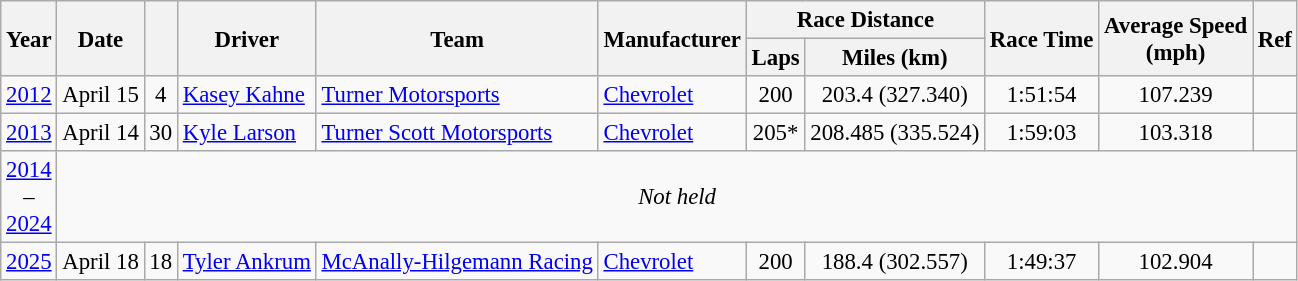<table class="wikitable" style="font-size: 95%;">
<tr>
<th rowspan="2">Year</th>
<th rowspan="2">Date</th>
<th rowspan="2"></th>
<th rowspan="2">Driver</th>
<th rowspan="2">Team</th>
<th rowspan="2">Manufacturer</th>
<th colspan="2">Race Distance</th>
<th rowspan="2">Race Time</th>
<th rowspan="2">Average Speed<br>(mph)</th>
<th rowspan="2">Ref</th>
</tr>
<tr>
<th>Laps</th>
<th>Miles (km)</th>
</tr>
<tr>
<td><a href='#'>2012</a></td>
<td>April 15</td>
<td align="center">4</td>
<td><a href='#'>Kasey Kahne</a></td>
<td><a href='#'>Turner Motorsports</a></td>
<td><a href='#'>Chevrolet</a></td>
<td align="center">200</td>
<td align="center">203.4 (327.340)</td>
<td align="center">1:51:54</td>
<td align="center">107.239</td>
<td align="center"></td>
</tr>
<tr>
<td><a href='#'>2013</a></td>
<td>April 14</td>
<td align="center">30</td>
<td><a href='#'>Kyle Larson</a></td>
<td><a href='#'>Turner Scott Motorsports</a></td>
<td><a href='#'>Chevrolet</a></td>
<td align="center">205*</td>
<td align="center">208.485 (335.524)</td>
<td align="center">1:59:03</td>
<td align="center">103.318</td>
<td align="center"></td>
</tr>
<tr>
<td align=center><a href='#'>2014</a><br>–<br><a href='#'>2024</a></td>
<td colspan=10 align=center><em>Not held</em></td>
</tr>
<tr>
<td><a href='#'>2025</a></td>
<td>April 18</td>
<td align="center">18</td>
<td><a href='#'>Tyler Ankrum</a></td>
<td><a href='#'>McAnally-Hilgemann Racing</a></td>
<td><a href='#'>Chevrolet</a></td>
<td align="center">200</td>
<td align="center">188.4 (302.557)</td>
<td align="center">1:49:37</td>
<td align="center">102.904</td>
<td align="center"></td>
</tr>
</table>
